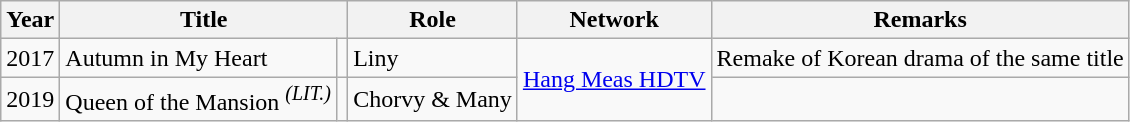<table class="wikitable">
<tr>
<th>Year</th>
<th colspan="2">Title</th>
<th>Role</th>
<th>Network</th>
<th>Remarks</th>
</tr>
<tr>
<td>2017</td>
<td>Autumn in My Heart</td>
<td></td>
<td>Liny</td>
<td rowspan="2"><a href='#'>Hang Meas HDTV</a></td>
<td>Remake of Korean drama of the same title</td>
</tr>
<tr>
<td>2019</td>
<td>Queen of the Mansion <em><sup>(LIT.)</sup></em></td>
<td></td>
<td>Chorvy & Many</td>
<td></td>
</tr>
</table>
